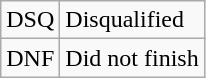<table class="wikitable">
<tr>
<td style="text-align:center;">DSQ</td>
<td>Disqualified</td>
</tr>
<tr>
<td style="text-align:center;">DNF</td>
<td>Did not finish</td>
</tr>
</table>
